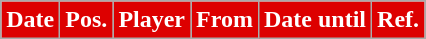<table class="wikitable plainrowheaders sortable">
<tr>
<th style="background:#DD0000; color:#FFFFFF; ">Date</th>
<th style="background:#DD0000; color:#FFFFFF; ">Pos.</th>
<th style="background:#DD0000; color:#FFFFFF; ">Player</th>
<th style="background:#DD0000; color:#FFFFFF; ">From</th>
<th style="background:#DD0000; color:#FFFFFF; ">Date until</th>
<th style="background:#DD0000; color:#FFFFFF; ">Ref.</th>
</tr>
</table>
